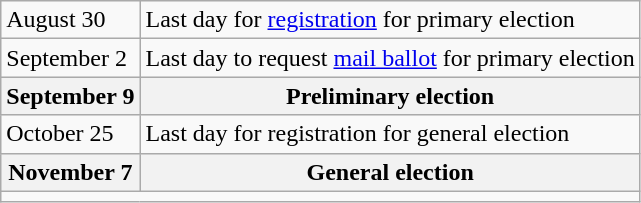<table class="wikitable">
<tr>
<td>August 30</td>
<td>Last day for <a href='#'>registration</a> for primary election</td>
</tr>
<tr>
<td>September 2</td>
<td>Last day to request <a href='#'>mail ballot</a> for primary election</td>
</tr>
<tr>
<th>September 9</th>
<th>Preliminary election</th>
</tr>
<tr>
<td>October 25</td>
<td>Last day for registration for general election</td>
</tr>
<tr>
<th>November 7</th>
<th>General election</th>
</tr>
<tr>
<td colspan="2"></td>
</tr>
</table>
